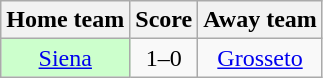<table class="wikitable" style="text-align: center">
<tr>
<th>Home team</th>
<th>Score</th>
<th>Away team</th>
</tr>
<tr>
<td bgcolor="ccffcc"><a href='#'>Siena</a></td>
<td>1–0</td>
<td><a href='#'>Grosseto</a></td>
</tr>
</table>
